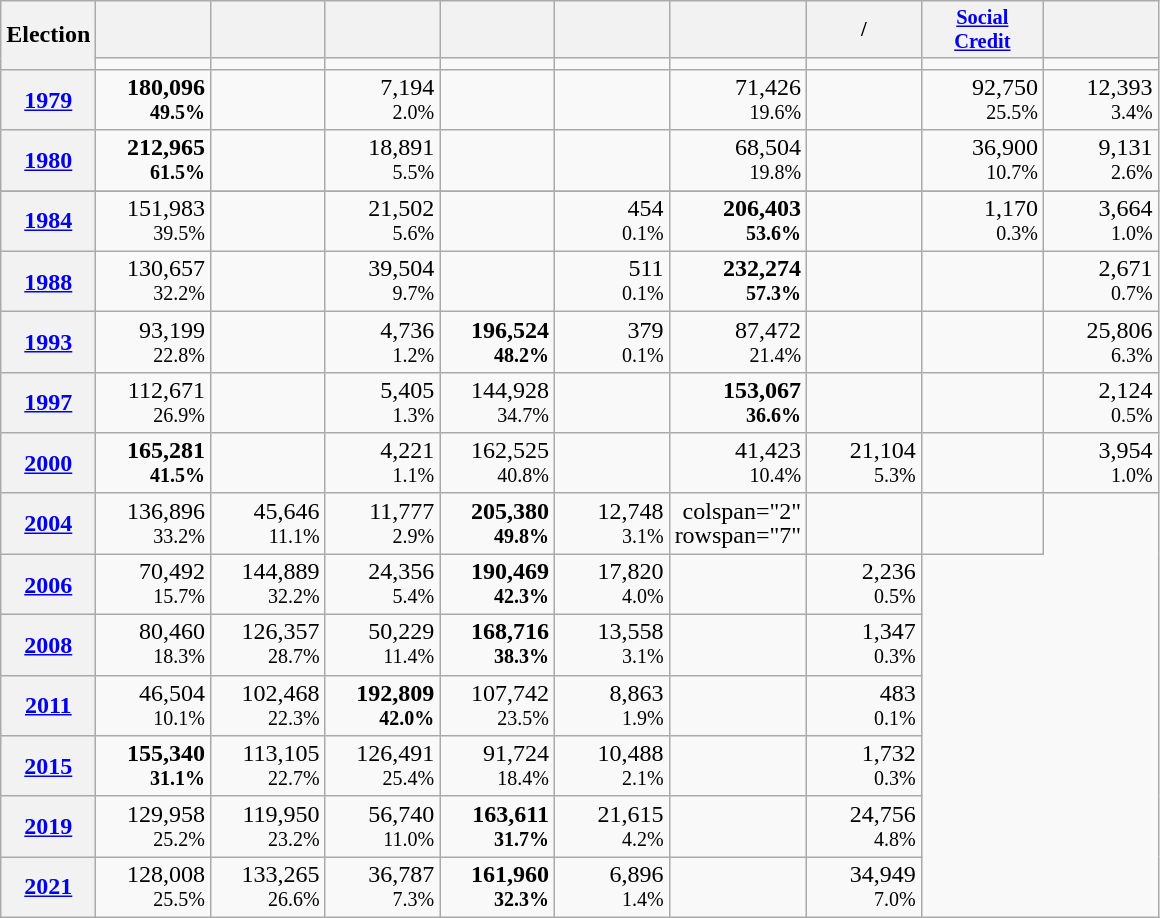<table class="wikitable" style="text-align:right; line-height:16px">
<tr>
<th rowspan="2">Election</th>
<th width="70" style="font-size:85%"></th>
<th width="70" style="font-size:85%"></th>
<th width="70" style="font-size:85%"></th>
<th width="70" style="font-size:85%"></th>
<th width="70" style="font-size:85%"></th>
<th width="70" style="font-size:85%"></th>
<th width="70" style="font-size:85%"> /<br></th>
<th width="75" style="font-size:85%"><a href='#'>Social<br>Credit</a></th>
<th width="70" style="font-size:85%"></th>
</tr>
<tr>
<td></td>
<td></td>
<td></td>
<td></td>
<td></td>
<td></td>
<td></td>
<td></td>
<td></td>
</tr>
<tr>
<th scope="row"><a href='#'>1979</a></th>
<td><strong>180,096<br><small>49.5%</small></strong></td>
<td></td>
<td>7,194<br><small>2.0%</small></td>
<td></td>
<td></td>
<td>71,426<br><small>19.6%</small></td>
<td></td>
<td>92,750<br><small>25.5%</small></td>
<td>12,393<br><small>3.4%</small></td>
</tr>
<tr>
<th scope="row"><a href='#'>1980</a></th>
<td><strong>212,965<br><small>61.5%</small></strong></td>
<td></td>
<td>18,891<br><small>5.5%</small></td>
<td></td>
<td></td>
<td>68,504<br><small>19.8%</small></td>
<td></td>
<td>36,900<br><small>10.7%</small></td>
<td>9,131<br><small>2.6%</small></td>
</tr>
<tr>
</tr>
<tr>
<th scope="row"><a href='#'>1984</a></th>
<td>151,983<br><small>39.5%</small></td>
<td></td>
<td>21,502<br><small>5.6%</small></td>
<td></td>
<td>454<br><small>0.1%</small></td>
<td><strong>206,403<br><small>53.6%</small></strong></td>
<td></td>
<td>1,170<br><small>0.3%</small></td>
<td>3,664<br><small>1.0%</small></td>
</tr>
<tr>
<th scope="row"><a href='#'>1988</a></th>
<td>130,657<br><small>32.2%</small></td>
<td></td>
<td>39,504<br><small>9.7%</small></td>
<td></td>
<td>511<br><small>0.1%</small></td>
<td><strong>232,274<br><small>57.3%</small></strong></td>
<td></td>
<td></td>
<td>2,671<br><small>0.7%</small></td>
</tr>
<tr>
<th scope="row"><a href='#'>1993</a></th>
<td>93,199<br><small>22.8%</small></td>
<td></td>
<td>4,736<br><small>1.2%</small></td>
<td><strong>196,524<br><small>48.2%</small></strong></td>
<td>379<br><small>0.1%</small></td>
<td>87,472<br><small>21.4%</small></td>
<td></td>
<td></td>
<td>25,806<br><small>6.3%</small></td>
</tr>
<tr>
<th scope="row"><a href='#'>1997</a></th>
<td>112,671<br><small>26.9%</small></td>
<td></td>
<td>5,405<br><small>1.3%</small></td>
<td>144,928<br><small>34.7%</small></td>
<td></td>
<td><strong>153,067<br><small>36.6%</small></strong></td>
<td></td>
<td></td>
<td>2,124<br><small>0.5%</small></td>
</tr>
<tr>
<th scope="row"><a href='#'>2000</a></th>
<td><strong>165,281<br><small>41.5%</small></strong></td>
<td></td>
<td>4,221<br><small>1.1%</small></td>
<td>162,525<br><small>40.8%</small></td>
<td></td>
<td>41,423<br><small>10.4%</small></td>
<td>21,104<br><small>5.3%</small></td>
<td></td>
<td>3,954<br><small>1.0%</small></td>
</tr>
<tr>
<th scope="row"><a href='#'>2004</a></th>
<td>136,896<br><small>33.2%</small></td>
<td>45,646<br><small>11.1%</small></td>
<td>11,777<br><small>2.9%</small></td>
<td><strong>205,380<br><small>49.8%</small></strong></td>
<td>12,748<br><small>3.1%</small></td>
<td>colspan="2" rowspan="7" </td>
<td></td>
<td></td>
</tr>
<tr>
<th scope="row"><a href='#'>2006</a></th>
<td>70,492<br><small>15.7%</small></td>
<td>144,889<br><small>32.2%</small></td>
<td>24,356<br><small>5.4%</small></td>
<td><strong>190,469<br><small>42.3%</small></strong></td>
<td>17,820<br><small>4.0%</small></td>
<td></td>
<td>2,236<br><small>0.5%</small></td>
</tr>
<tr>
<th scope="row"><a href='#'>2008</a></th>
<td>80,460<br><small>18.3%</small></td>
<td>126,357<br><small>28.7%</small></td>
<td>50,229<br><small>11.4%</small></td>
<td><strong>168,716<br><small>38.3%</small></strong></td>
<td>13,558<br><small>3.1%</small></td>
<td></td>
<td>1,347<br><small>0.3%</small></td>
</tr>
<tr>
<th scope="row"><a href='#'>2011</a></th>
<td>46,504<br><small>10.1%</small></td>
<td>102,468<br><small>22.3%</small></td>
<td><strong>192,809<br><small>42.0%</small></strong></td>
<td>107,742<br><small>23.5%</small></td>
<td>8,863<br><small>1.9%</small></td>
<td></td>
<td>483<br><small>0.1%</small></td>
</tr>
<tr>
<th scope="row"><a href='#'>2015</a></th>
<td><strong>155,340<br><small>31.1%</small></strong></td>
<td>113,105<br><small>22.7%</small></td>
<td>126,491<br><small>25.4%</small></td>
<td>91,724<br><small>18.4%</small></td>
<td>10,488<br><small>2.1%</small></td>
<td></td>
<td>1,732<br><small>0.3%</small></td>
</tr>
<tr>
<th scope="row"><a href='#'>2019</a></th>
<td>129,958<br><small>25.2%</small></td>
<td>119,950<br><small>23.2%</small></td>
<td>56,740<br><small>11.0%</small></td>
<td><strong>163,611<br><small>31.7%</small></strong></td>
<td>21,615<br><small>4.2%</small></td>
<td></td>
<td>24,756<br><small>4.8%</small></td>
</tr>
<tr>
<th scope="row"><a href='#'>2021</a></th>
<td>128,008<br><small>25.5%</small></td>
<td>133,265<br><small>26.6%</small></td>
<td>36,787<br><small>7.3%</small></td>
<td><strong>161,960<br><small>32.3%</small></strong></td>
<td>6,896<br><small>1.4%</small></td>
<td></td>
<td>34,949<br><small>7.0%</small></td>
</tr>
</table>
